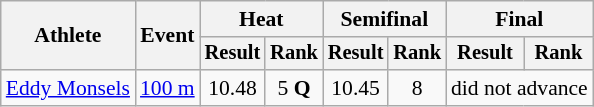<table class=wikitable style="font-size:90%">
<tr>
<th rowspan="2">Athlete</th>
<th rowspan="2">Event</th>
<th colspan="2">Heat</th>
<th colspan="2">Semifinal</th>
<th colspan="2">Final</th>
</tr>
<tr style="font-size:95%">
<th>Result</th>
<th>Rank</th>
<th>Result</th>
<th>Rank</th>
<th>Result</th>
<th>Rank</th>
</tr>
<tr align=center>
<td align=left><a href='#'>Eddy Monsels</a></td>
<td align=left><a href='#'>100 m</a></td>
<td>10.48</td>
<td>5 <strong>Q</strong></td>
<td>10.45</td>
<td>8</td>
<td colspan=4>did not advance</td>
</tr>
</table>
